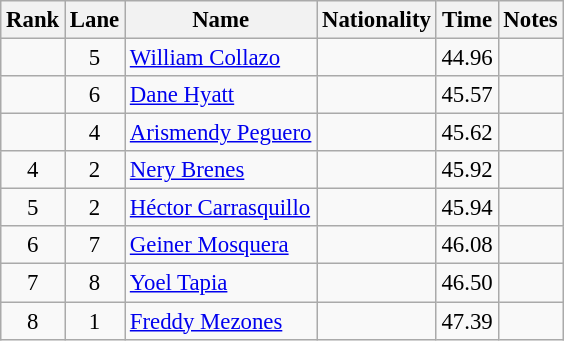<table class="wikitable sortable" style="text-align:center; font-size:95%">
<tr>
<th>Rank</th>
<th>Lane</th>
<th>Name</th>
<th>Nationality</th>
<th>Time</th>
<th>Notes</th>
</tr>
<tr>
<td></td>
<td>5</td>
<td align=left><a href='#'>William Collazo</a></td>
<td align=left></td>
<td>44.96</td>
<td></td>
</tr>
<tr>
<td></td>
<td>6</td>
<td align=left><a href='#'>Dane Hyatt</a></td>
<td align=left></td>
<td>45.57</td>
<td></td>
</tr>
<tr>
<td></td>
<td>4</td>
<td align=left><a href='#'>Arismendy Peguero</a></td>
<td align=left></td>
<td>45.62</td>
<td></td>
</tr>
<tr>
<td>4</td>
<td>2</td>
<td align=left><a href='#'>Nery Brenes</a></td>
<td align=left></td>
<td>45.92</td>
<td></td>
</tr>
<tr>
<td>5</td>
<td>2</td>
<td align=left><a href='#'>Héctor Carrasquillo</a></td>
<td align=left></td>
<td>45.94</td>
<td></td>
</tr>
<tr>
<td>6</td>
<td>7</td>
<td align=left><a href='#'>Geiner Mosquera</a></td>
<td align=left></td>
<td>46.08</td>
<td></td>
</tr>
<tr>
<td>7</td>
<td>8</td>
<td align=left><a href='#'>Yoel Tapia</a></td>
<td align=left></td>
<td>46.50</td>
<td></td>
</tr>
<tr>
<td>8</td>
<td>1</td>
<td align=left><a href='#'>Freddy Mezones</a></td>
<td align=left></td>
<td>47.39</td>
<td></td>
</tr>
</table>
